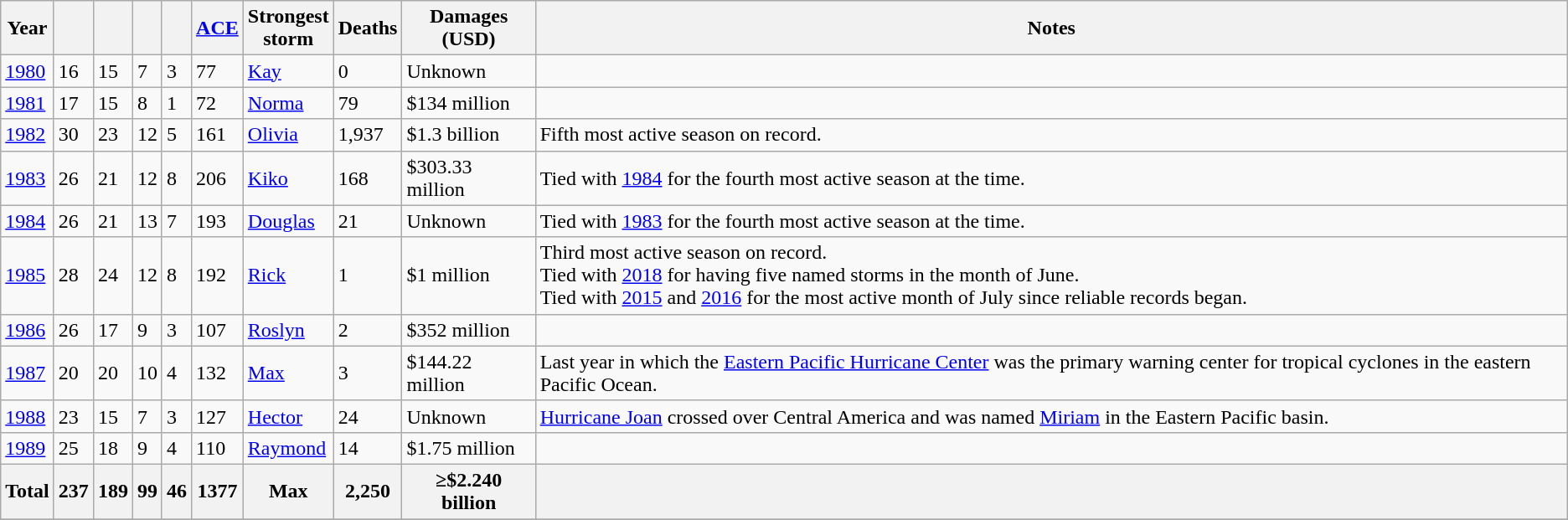<table class="wikitable sortable">
<tr>
<th>Year</th>
<th></th>
<th></th>
<th></th>
<th></th>
<th><a href='#'>ACE</a></th>
<th>Strongest<br>storm</th>
<th>Deaths</th>
<th>Damages<br>(USD)</th>
<th>Notes</th>
</tr>
<tr>
<td><a href='#'>1980</a></td>
<td>16</td>
<td>15</td>
<td>7</td>
<td>3</td>
<td>77</td>
<td> <a href='#'>Kay</a></td>
<td>0</td>
<td>Unknown</td>
<td></td>
</tr>
<tr>
<td><a href='#'>1981</a></td>
<td>17</td>
<td>15</td>
<td>8</td>
<td>1</td>
<td>72</td>
<td> <a href='#'>Norma</a></td>
<td>79</td>
<td>$134 million</td>
<td></td>
</tr>
<tr>
<td><a href='#'>1982</a></td>
<td>30</td>
<td>23</td>
<td>12</td>
<td>5</td>
<td>161</td>
<td> <a href='#'>Olivia</a></td>
<td>1,937</td>
<td>$1.3 billion</td>
<td>Fifth most active season on record.</td>
</tr>
<tr>
<td><a href='#'>1983</a></td>
<td>26</td>
<td>21</td>
<td>12</td>
<td>8</td>
<td>206</td>
<td> <a href='#'>Kiko</a> <br> </td>
<td>168</td>
<td>$303.33 million</td>
<td>Tied with <a href='#'>1984</a> for the fourth most active season at the time.</td>
</tr>
<tr>
<td><a href='#'>1984</a></td>
<td>26</td>
<td>21</td>
<td>13</td>
<td>7</td>
<td>193</td>
<td> <a href='#'>Douglas</a></td>
<td>21</td>
<td>Unknown</td>
<td>Tied with <a href='#'>1983</a> for the fourth most active season at the time.</td>
</tr>
<tr>
<td><a href='#'>1985</a></td>
<td>28</td>
<td>24</td>
<td>12</td>
<td>8</td>
<td>192</td>
<td> <a href='#'>Rick</a></td>
<td>1</td>
<td>$1 million</td>
<td>Third most active season on record. <br> Tied with <a href='#'>2018</a> for having five named storms in the month of June. <br> Tied with <a href='#'>2015</a> and <a href='#'>2016</a>  for the most active month of July since reliable records began.</td>
</tr>
<tr>
<td><a href='#'>1986</a></td>
<td>26</td>
<td>17</td>
<td>9</td>
<td>3</td>
<td>107</td>
<td> <a href='#'>Roslyn</a></td>
<td>2</td>
<td>$352 million</td>
<td></td>
</tr>
<tr>
<td><a href='#'>1987</a></td>
<td>20</td>
<td>20</td>
<td>10</td>
<td>4</td>
<td>132</td>
<td> <a href='#'>Max</a></td>
<td>3</td>
<td>$144.22 million</td>
<td>Last year in which the <a href='#'>Eastern Pacific Hurricane Center</a> was the primary warning center for tropical cyclones in the eastern Pacific Ocean.</td>
</tr>
<tr>
<td><a href='#'>1988</a></td>
<td>23</td>
<td>15</td>
<td>7</td>
<td>3</td>
<td>127</td>
<td> <a href='#'>Hector</a></td>
<td>24</td>
<td>Unknown</td>
<td><a href='#'>Hurricane Joan</a> crossed over Central America and was named <a href='#'>Miriam</a> in the Eastern Pacific basin.</td>
</tr>
<tr>
<td><a href='#'>1989</a></td>
<td>25</td>
<td>18</td>
<td>9</td>
<td>4</td>
<td>110</td>
<td> <a href='#'>Raymond</a></td>
<td>14</td>
<td>$1.75 million</td>
<td></td>
</tr>
<tr class="sortbottom">
<th>Total</th>
<th>237</th>
<th>189</th>
<th>99</th>
<th>46</th>
<th>1377</th>
<th>Max</th>
<th>2,250</th>
<th>≥$2.240 billion</th>
<th></th>
</tr>
<tr>
</tr>
</table>
